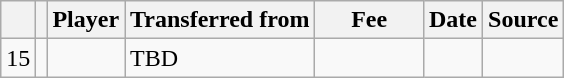<table class="wikitable plainrowheaders sortable">
<tr>
<th></th>
<th></th>
<th scope=col>Player</th>
<th>Transferred from</th>
<th !scope=col; style="width: 65px;">Fee</th>
<th scope=col>Date</th>
<th scope=col>Source</th>
</tr>
<tr>
<td align=center>15</td>
<td align=center></td>
<td></td>
<td>TBD</td>
<td></td>
<td></td>
<td></td>
</tr>
</table>
